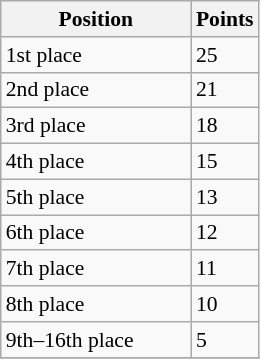<table class="wikitable" style="font-size: 90%">
<tr>
<th width=120>Position</th>
<th width=20>Points</th>
</tr>
<tr>
<td>1st place</td>
<td>25</td>
</tr>
<tr>
<td>2nd place</td>
<td>21</td>
</tr>
<tr>
<td>3rd place</td>
<td>18</td>
</tr>
<tr>
<td>4th place</td>
<td>15</td>
</tr>
<tr>
<td>5th place</td>
<td>13</td>
</tr>
<tr>
<td>6th place</td>
<td>12</td>
</tr>
<tr>
<td>7th place</td>
<td>11</td>
</tr>
<tr>
<td>8th place</td>
<td>10</td>
</tr>
<tr>
<td>9th–16th place</td>
<td>5</td>
</tr>
<tr>
</tr>
</table>
